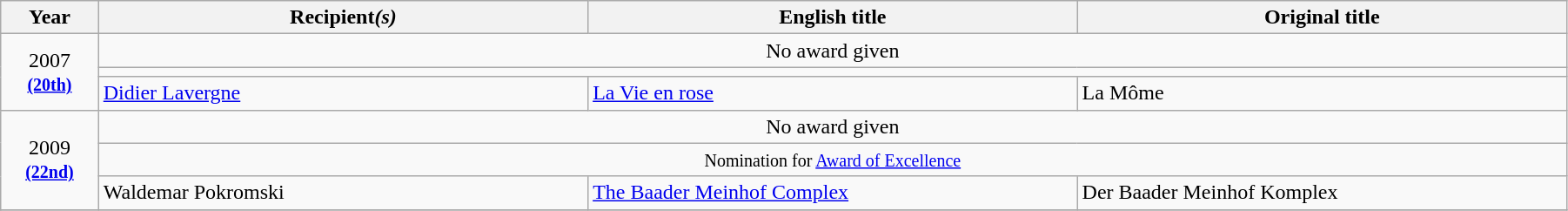<table class="wikitable" width="95%" cellpadding="5">
<tr>
<th width="5%"><strong>Year</strong></th>
<th width="25%"><strong>Recipient<strong><em>(s)<em></th>
<th width="25%"></strong>English title<strong></th>
<th width="25%"></strong>Original title<strong></th>
</tr>
<tr>
<td style="text-align:center;" rowspan=3></strong>2007<strong><small><br><a href='#'>(20th)</a></small></td>
<td colspan=3 style="text-align:center;">No award given</td>
</tr>
<tr>
<td colspan=3></td>
</tr>
<tr>
<td> <a href='#'>Didier Lavergne</a></td>
<td></em><a href='#'>La Vie en rose</a><em></td>
<td></em>La Môme<em></td>
</tr>
<tr>
<td style="text-align:center;" rowspan=3></strong>2009<strong><br><small><a href='#'>(22nd)</a></small></td>
<td colspan=3 style="text-align:center;">No award given</td>
</tr>
<tr>
<td colspan=3 style="text-align:center;"><small>Nomination for <a href='#'>Award of Excellence</a></small></td>
</tr>
<tr>
<td> Waldemar Pokromski</td>
<td></em><a href='#'>The Baader Meinhof Complex</a><em></td>
<td></em>Der Baader Meinhof Komplex<em></td>
</tr>
<tr>
</tr>
</table>
